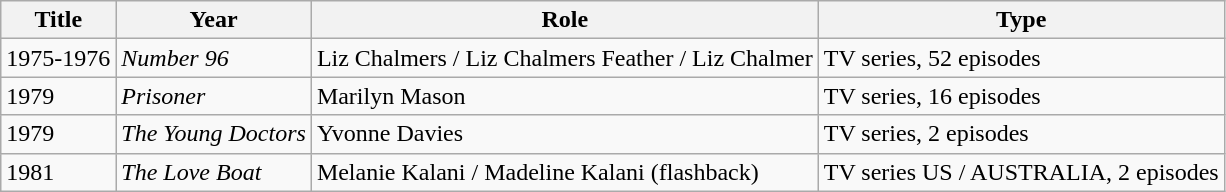<table class="wikitable">
<tr>
<th>Title</th>
<th>Year</th>
<th>Role</th>
<th>Type</th>
</tr>
<tr>
<td>1975-1976</td>
<td><em>Number 96</em></td>
<td>Liz Chalmers / Liz Chalmers Feather / Liz Chalmer</td>
<td>TV series, 52 episodes</td>
</tr>
<tr>
<td>1979</td>
<td><em>Prisoner</em></td>
<td>Marilyn Mason</td>
<td>TV series, 16 episodes</td>
</tr>
<tr>
<td>1979</td>
<td><em>The Young Doctors</em></td>
<td>Yvonne Davies</td>
<td>TV series, 2 episodes</td>
</tr>
<tr>
<td>1981</td>
<td><em>The Love Boat</em></td>
<td>Melanie Kalani / Madeline Kalani (flashback)</td>
<td>TV series US / AUSTRALIA, 2 episodes</td>
</tr>
</table>
